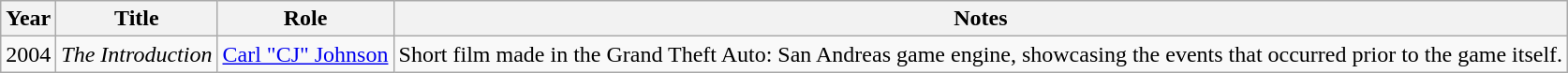<table class="wikitable">
<tr>
<th rowspan="1">Year</th>
<th rowspan="1">Title</th>
<th rowspan="1">Role</th>
<th rowspan="1">Notes</th>
</tr>
<tr>
<td>2004</td>
<td><em>The Introduction</em></td>
<td><a href='#'>Carl "CJ" Johnson</a></td>
<td>Short film made in the Grand Theft Auto: San Andreas game engine, showcasing the events that occurred prior to the game itself.</td>
</tr>
</table>
